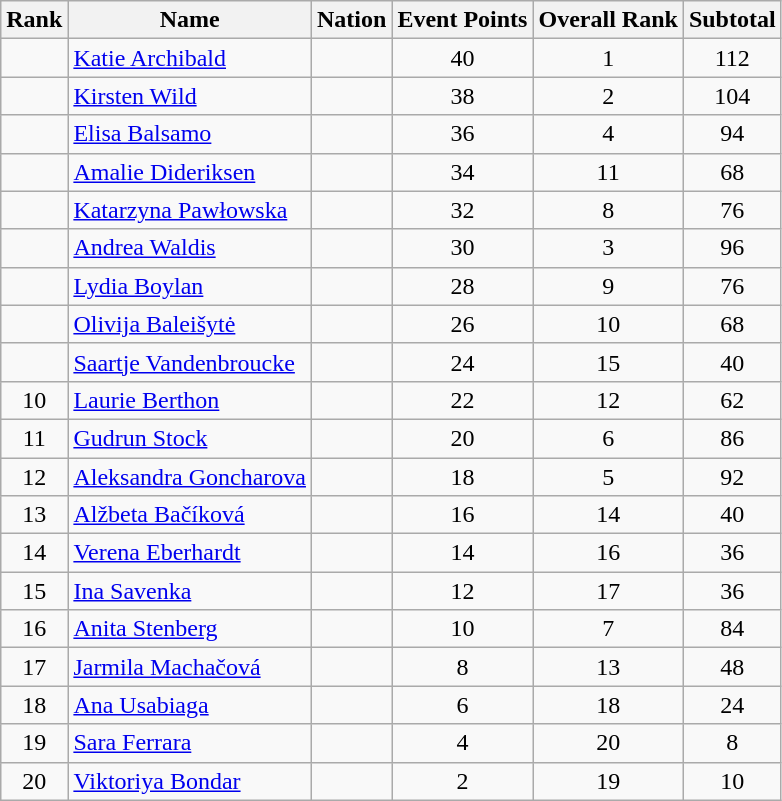<table class="wikitable sortable" style="text-align:center">
<tr>
<th>Rank</th>
<th>Name</th>
<th>Nation</th>
<th>Event Points</th>
<th>Overall Rank</th>
<th>Subtotal</th>
</tr>
<tr>
<td></td>
<td align=left><a href='#'>Katie Archibald</a></td>
<td align=left></td>
<td>40</td>
<td>1</td>
<td>112</td>
</tr>
<tr>
<td></td>
<td align=left><a href='#'>Kirsten Wild</a></td>
<td align=left></td>
<td>38</td>
<td>2</td>
<td>104</td>
</tr>
<tr>
<td></td>
<td align=left><a href='#'>Elisa Balsamo</a></td>
<td align=left></td>
<td>36</td>
<td>4</td>
<td>94</td>
</tr>
<tr>
<td></td>
<td align=left><a href='#'>Amalie Dideriksen</a></td>
<td align=left></td>
<td>34</td>
<td>11</td>
<td>68</td>
</tr>
<tr>
<td></td>
<td align=left><a href='#'>Katarzyna Pawłowska</a></td>
<td align=left></td>
<td>32</td>
<td>8</td>
<td>76</td>
</tr>
<tr>
<td></td>
<td align=left><a href='#'>Andrea Waldis</a></td>
<td align=left></td>
<td>30</td>
<td>3</td>
<td>96</td>
</tr>
<tr>
<td></td>
<td align=left><a href='#'>Lydia Boylan</a></td>
<td align=left></td>
<td>28</td>
<td>9</td>
<td>76</td>
</tr>
<tr>
<td></td>
<td align=left><a href='#'>Olivija Baleišytė</a></td>
<td align=left></td>
<td>26</td>
<td>10</td>
<td>68</td>
</tr>
<tr>
<td></td>
<td align=left><a href='#'>Saartje Vandenbroucke</a></td>
<td align=left></td>
<td>24</td>
<td>15</td>
<td>40</td>
</tr>
<tr>
<td>10</td>
<td align=left><a href='#'>Laurie Berthon</a></td>
<td align=left></td>
<td>22</td>
<td>12</td>
<td>62</td>
</tr>
<tr>
<td>11</td>
<td align=left><a href='#'>Gudrun Stock</a></td>
<td align=left></td>
<td>20</td>
<td>6</td>
<td>86</td>
</tr>
<tr>
<td>12</td>
<td align=left><a href='#'>Aleksandra Goncharova</a></td>
<td align=left></td>
<td>18</td>
<td>5</td>
<td>92</td>
</tr>
<tr>
<td>13</td>
<td align=left><a href='#'>Alžbeta Bačíková</a></td>
<td align=left></td>
<td>16</td>
<td>14</td>
<td>40</td>
</tr>
<tr>
<td>14</td>
<td align=left><a href='#'>Verena Eberhardt</a></td>
<td align=left></td>
<td>14</td>
<td>16</td>
<td>36</td>
</tr>
<tr>
<td>15</td>
<td align=left><a href='#'>Ina Savenka</a></td>
<td align=left></td>
<td>12</td>
<td>17</td>
<td>36</td>
</tr>
<tr>
<td>16</td>
<td align=left><a href='#'>Anita Stenberg</a></td>
<td align=left></td>
<td>10</td>
<td>7</td>
<td>84</td>
</tr>
<tr>
<td>17</td>
<td align=left><a href='#'>Jarmila Machačová</a></td>
<td align=left></td>
<td>8</td>
<td>13</td>
<td>48</td>
</tr>
<tr>
<td>18</td>
<td align=left><a href='#'>Ana Usabiaga</a></td>
<td align=left></td>
<td>6</td>
<td>18</td>
<td>24</td>
</tr>
<tr>
<td>19</td>
<td align=left><a href='#'>Sara Ferrara</a></td>
<td align=left></td>
<td>4</td>
<td>20</td>
<td>8</td>
</tr>
<tr>
<td>20</td>
<td align=left><a href='#'>Viktoriya Bondar</a></td>
<td align=left></td>
<td>2</td>
<td>19</td>
<td>10</td>
</tr>
</table>
